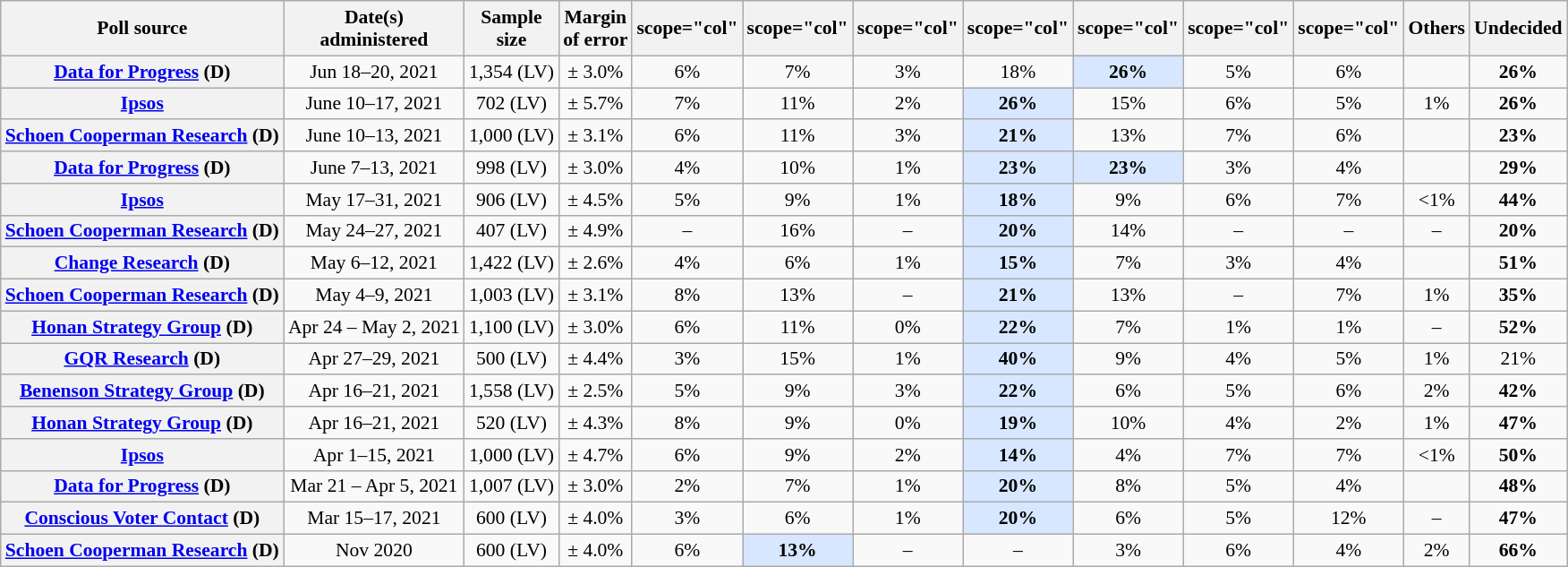<table class="wikitable plainrowheaders" style="text-align:center; font-size:90%;">
<tr>
<th scope="col">Poll source</th>
<th scope="col">Date(s)<br>administered</th>
<th scope="col">Sample<br>size</th>
<th scope="col">Margin<br>of error</th>
<th>scope="col" </th>
<th>scope="col" </th>
<th>scope="col" </th>
<th>scope="col" </th>
<th>scope="col" </th>
<th>scope="col" </th>
<th>scope="col" </th>
<th scope="col">Others</th>
<th scope="col">Undecided</th>
</tr>
<tr>
<th scope="row"><a href='#'>Data for Progress</a> (D)</th>
<td>Jun 18–20, 2021</td>
<td>1,354 (LV)</td>
<td>± 3.0%</td>
<td>6%</td>
<td>7%</td>
<td>3%</td>
<td>18%</td>
<td style="background:#d7e7ff"><strong>26%</strong></td>
<td>5%</td>
<td>6%</td>
<td></td>
<td><strong>26%</strong></td>
</tr>
<tr>
<th scope="row"><a href='#'>Ipsos</a></th>
<td>June 10–17, 2021</td>
<td>702 (LV)</td>
<td>± 5.7%</td>
<td>7%</td>
<td>11%</td>
<td>2%</td>
<td style="background:#d7e7ff"><strong>26%</strong></td>
<td>15%</td>
<td>6%</td>
<td>5%</td>
<td>1%</td>
<td><strong>26%</strong></td>
</tr>
<tr>
<th scope="row"><a href='#'>Schoen Cooperman Research</a> (D)</th>
<td>June 10–13, 2021</td>
<td>1,000 (LV)</td>
<td>± 3.1%</td>
<td>6%</td>
<td>11%</td>
<td>3%</td>
<td style="background:#d7e7ff"><strong>21%</strong></td>
<td>13%</td>
<td>7%</td>
<td>6%</td>
<td></td>
<td><strong>23%</strong></td>
</tr>
<tr>
<th scope="row"><a href='#'>Data for Progress</a> (D)</th>
<td>June 7–13, 2021</td>
<td>998 (LV)</td>
<td>± 3.0%</td>
<td>4%</td>
<td>10%</td>
<td>1%</td>
<td style="background:#d7e7ff"><strong>23%</strong></td>
<td style="background:#d7e7ff"><strong>23%</strong></td>
<td>3%</td>
<td>4%</td>
<td></td>
<td><strong>29%</strong></td>
</tr>
<tr>
<th scope="row"><a href='#'>Ipsos</a></th>
<td>May 17–31, 2021</td>
<td>906 (LV)</td>
<td>± 4.5%</td>
<td>5%</td>
<td>9%</td>
<td>1%</td>
<td style="background:#d7e7ff"><strong>18%</strong></td>
<td>9%</td>
<td>6%</td>
<td>7%</td>
<td><1%</td>
<td><strong>44%</strong></td>
</tr>
<tr>
<th scope="row"><a href='#'>Schoen Cooperman Research</a> (D)</th>
<td>May 24–27, 2021</td>
<td>407 (LV)</td>
<td>± 4.9%</td>
<td>–</td>
<td>16%</td>
<td>–</td>
<td style="background:#d7e7ff"><strong>20%</strong></td>
<td>14%</td>
<td>–</td>
<td>–</td>
<td>–</td>
<td><strong>20%</strong></td>
</tr>
<tr>
<th scope="row"><a href='#'>Change Research</a> (D)</th>
<td>May 6–12, 2021</td>
<td>1,422 (LV)</td>
<td>± 2.6%</td>
<td>4%</td>
<td>6%</td>
<td>1%</td>
<td style="background:#d7e7ff"><strong>15%</strong></td>
<td>7%</td>
<td>3%</td>
<td>4%</td>
<td></td>
<td><strong>51%</strong></td>
</tr>
<tr>
<th scope="row"><a href='#'>Schoen Cooperman Research</a> (D)</th>
<td>May 4–9, 2021</td>
<td>1,003 (LV)</td>
<td>± 3.1%</td>
<td>8%</td>
<td>13%</td>
<td>–</td>
<td style="background:#d7e7ff"><strong>21%</strong></td>
<td>13%</td>
<td>–</td>
<td>7%</td>
<td>1%</td>
<td><strong>35%</strong></td>
</tr>
<tr>
<th scope="row"><a href='#'>Honan Strategy Group</a> (D)</th>
<td>Apr 24 – May 2, 2021</td>
<td>1,100 (LV)</td>
<td>± 3.0%</td>
<td>6%</td>
<td>11%</td>
<td>0%</td>
<td style="background:#d7e7ff"><strong>22%</strong></td>
<td>7%</td>
<td>1%</td>
<td>1%</td>
<td>–</td>
<td><strong>52%</strong></td>
</tr>
<tr>
<th scope="row"><a href='#'>GQR Research</a> (D)</th>
<td>Apr 27–29, 2021</td>
<td>500 (LV)</td>
<td>± 4.4%</td>
<td>3%</td>
<td>15%</td>
<td>1%</td>
<td style="background:#d7e7ff"><strong>40%</strong></td>
<td>9%</td>
<td>4%</td>
<td>5%</td>
<td>1%</td>
<td>21%</td>
</tr>
<tr>
<th scope="row"><a href='#'>Benenson Strategy Group</a> (D)</th>
<td>Apr 16–21, 2021</td>
<td>1,558 (LV)</td>
<td>± 2.5%</td>
<td>5%</td>
<td>9%</td>
<td>3%</td>
<td style="background:#d7e7ff"><strong>22%</strong></td>
<td>6%</td>
<td>5%</td>
<td>6%</td>
<td>2%</td>
<td><strong>42%</strong></td>
</tr>
<tr>
<th scope="row"><a href='#'>Honan Strategy Group</a> (D)</th>
<td>Apr 16–21, 2021</td>
<td>520 (LV)</td>
<td>± 4.3%</td>
<td>8%</td>
<td>9%</td>
<td>0%</td>
<td style="background:#d7e7ff"><strong>19%</strong></td>
<td>10%</td>
<td>4%</td>
<td>2%</td>
<td>1%</td>
<td><strong>47%</strong></td>
</tr>
<tr>
<th scope="row"><a href='#'>Ipsos</a></th>
<td>Apr 1–15, 2021</td>
<td>1,000 (LV)</td>
<td>± 4.7%</td>
<td>6%</td>
<td>9%</td>
<td>2%</td>
<td style="background:#d7e7ff"><strong>14%</strong></td>
<td>4%</td>
<td>7%</td>
<td>7%</td>
<td><1%</td>
<td><strong>50%</strong></td>
</tr>
<tr>
<th scope="row"><a href='#'>Data for Progress</a> (D)</th>
<td>Mar 21 – Apr 5, 2021</td>
<td>1,007 (LV)</td>
<td>± 3.0%</td>
<td>2%</td>
<td>7%</td>
<td>1%</td>
<td style="background:#d7e7ff"><strong>20%</strong></td>
<td>8%</td>
<td>5%</td>
<td>4%</td>
<td></td>
<td><strong>48%</strong></td>
</tr>
<tr>
<th scope="row"><a href='#'>Conscious Voter Contact</a> (D)</th>
<td>Mar 15–17, 2021</td>
<td>600 (LV)</td>
<td>± 4.0%</td>
<td>3%</td>
<td>6%</td>
<td>1%</td>
<td style="background:#d7e7ff"><strong>20%</strong></td>
<td>6%</td>
<td>5%</td>
<td>12%</td>
<td>–</td>
<td><strong>47%</strong></td>
</tr>
<tr>
<th scope="row"><a href='#'>Schoen Cooperman Research</a> (D)</th>
<td>Nov 2020</td>
<td>600 (LV)</td>
<td>± 4.0%</td>
<td>6%</td>
<td style="background:#d7e7ff"><strong>13%</strong></td>
<td>–</td>
<td>–</td>
<td>3%</td>
<td>6%</td>
<td>4%</td>
<td>2%</td>
<td><strong>66%</strong></td>
</tr>
</table>
